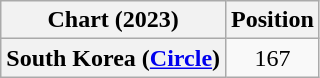<table class="wikitable plainrowheaders" style="text-align:center">
<tr>
<th scope="col">Chart (2023)</th>
<th scope="col">Position</th>
</tr>
<tr>
<th scope="row">South Korea (<a href='#'>Circle</a>)</th>
<td>167</td>
</tr>
</table>
